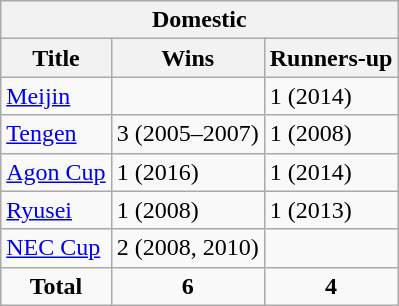<table class="wikitable">
<tr>
<th colspan=3>Domestic</th>
</tr>
<tr>
<th>Title</th>
<th>Wins</th>
<th>Runners-up</th>
</tr>
<tr>
<td><a href='#'>Meijin</a></td>
<td></td>
<td>1 (2014)</td>
</tr>
<tr>
<td><a href='#'>Tengen</a></td>
<td>3 (2005–2007)</td>
<td>1 (2008)</td>
</tr>
<tr>
<td><a href='#'>Agon Cup</a></td>
<td>1 (2016)</td>
<td>1 (2014)</td>
</tr>
<tr>
<td><a href='#'>Ryusei</a></td>
<td>1 (2008)</td>
<td>1 (2013)</td>
</tr>
<tr>
<td><a href='#'>NEC Cup</a></td>
<td>2 (2008, 2010)</td>
<td></td>
</tr>
<tr align="center">
<td><strong>Total</strong></td>
<td><strong>6</strong></td>
<td><strong>4</strong></td>
</tr>
</table>
